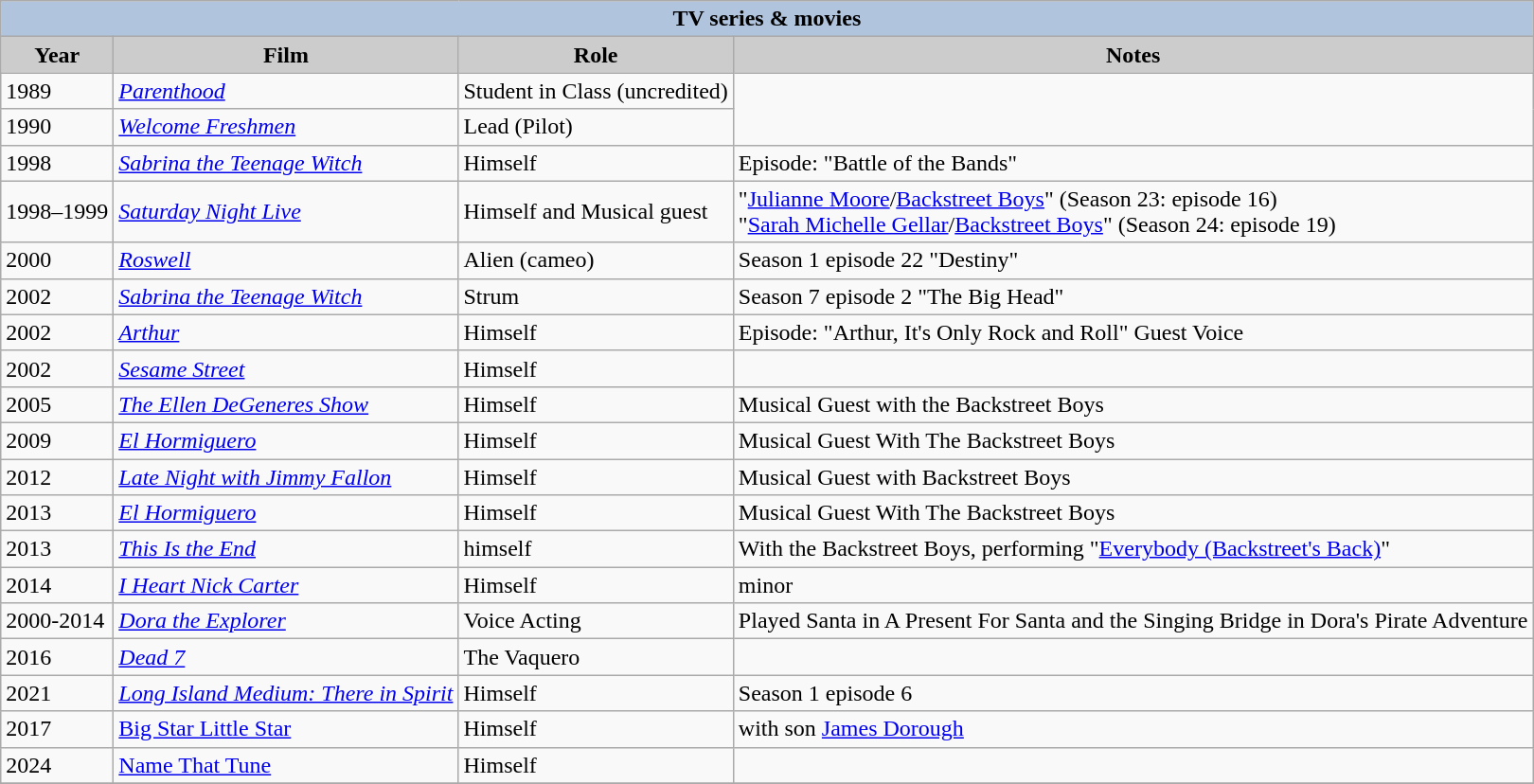<table class="wikitable sortable">
<tr style="text-align:center;">
<th colspan=4 style="background:#B0C4DE;">TV series & movies</th>
</tr>
<tr style="text-align:center;">
<th style="background:#ccc;">Year</th>
<th style="background:#ccc;">Film</th>
<th style="background:#ccc;">Role</th>
<th style="background:#ccc;">Notes</th>
</tr>
<tr>
<td>1989</td>
<td><em><a href='#'>Parenthood</a></em></td>
<td>Student in Class (uncredited)</td>
</tr>
<tr>
<td>1990</td>
<td><em><a href='#'>Welcome Freshmen</a></em></td>
<td>Lead (Pilot)</td>
</tr>
<tr>
<td>1998</td>
<td><em><a href='#'>Sabrina the Teenage Witch</a></em></td>
<td>Himself</td>
<td>Episode: "Battle of the Bands"</td>
</tr>
<tr>
<td>1998–1999</td>
<td><em><a href='#'>Saturday Night Live</a></em></td>
<td>Himself and Musical guest</td>
<td>"<a href='#'>Julianne Moore</a>/<a href='#'>Backstreet Boys</a>" (Season 23: episode 16)<br>"<a href='#'>Sarah Michelle Gellar</a>/<a href='#'>Backstreet Boys</a>" (Season 24: episode 19)</td>
</tr>
<tr>
<td>2000</td>
<td><em><a href='#'>Roswell</a></em></td>
<td>Alien (cameo)</td>
<td>Season 1 episode 22 "Destiny"</td>
</tr>
<tr>
<td>2002</td>
<td><em><a href='#'>Sabrina the Teenage Witch</a></em></td>
<td>Strum</td>
<td>Season 7 episode 2 "The Big Head"</td>
</tr>
<tr>
<td>2002</td>
<td><em><a href='#'>Arthur</a></em></td>
<td>Himself</td>
<td>Episode: "Arthur, It's Only Rock and Roll" Guest Voice</td>
</tr>
<tr>
<td>2002</td>
<td><em><a href='#'>Sesame Street</a></em></td>
<td>Himself</td>
<td></td>
</tr>
<tr>
<td>2005</td>
<td><em><a href='#'>The Ellen DeGeneres Show</a></em></td>
<td>Himself</td>
<td>Musical Guest with the Backstreet Boys</td>
</tr>
<tr>
<td>2009</td>
<td><em><a href='#'>El Hormiguero</a></em></td>
<td>Himself</td>
<td>Musical Guest With The Backstreet Boys</td>
</tr>
<tr>
<td>2012</td>
<td><em><a href='#'>Late Night with Jimmy Fallon</a></em></td>
<td>Himself</td>
<td>Musical Guest with Backstreet Boys</td>
</tr>
<tr>
<td>2013</td>
<td><em><a href='#'>El Hormiguero</a></em></td>
<td>Himself</td>
<td>Musical Guest With The Backstreet Boys</td>
</tr>
<tr>
<td>2013</td>
<td><em><a href='#'>This Is the End</a></em></td>
<td>himself</td>
<td>With the Backstreet Boys, performing "<a href='#'>Everybody (Backstreet's Back)</a>"</td>
</tr>
<tr>
<td>2014</td>
<td><em><a href='#'>I Heart Nick Carter</a></em></td>
<td>Himself</td>
<td>minor</td>
</tr>
<tr>
<td>2000-2014</td>
<td><em><a href='#'>Dora the Explorer</a></em></td>
<td>Voice Acting</td>
<td>Played Santa in A Present For Santa and the Singing Bridge in Dora's Pirate Adventure</td>
</tr>
<tr>
<td>2016</td>
<td><em><a href='#'>Dead 7</a></em></td>
<td>The Vaquero</td>
</tr>
<tr>
<td>2021</td>
<td><em><a href='#'>Long Island Medium: There in Spirit</a></em></td>
<td>Himself</td>
<td>Season 1 episode 6</td>
</tr>
<tr>
<td>2017</td>
<td><a href='#'>Big Star Little Star</a></td>
<td>Himself</td>
<td>with son <a href='#'>James Dorough</a></td>
</tr>
<tr>
<td>2024</td>
<td><a href='#'>Name That Tune</a></td>
<td>Himself</td>
<td></td>
</tr>
<tr>
</tr>
</table>
